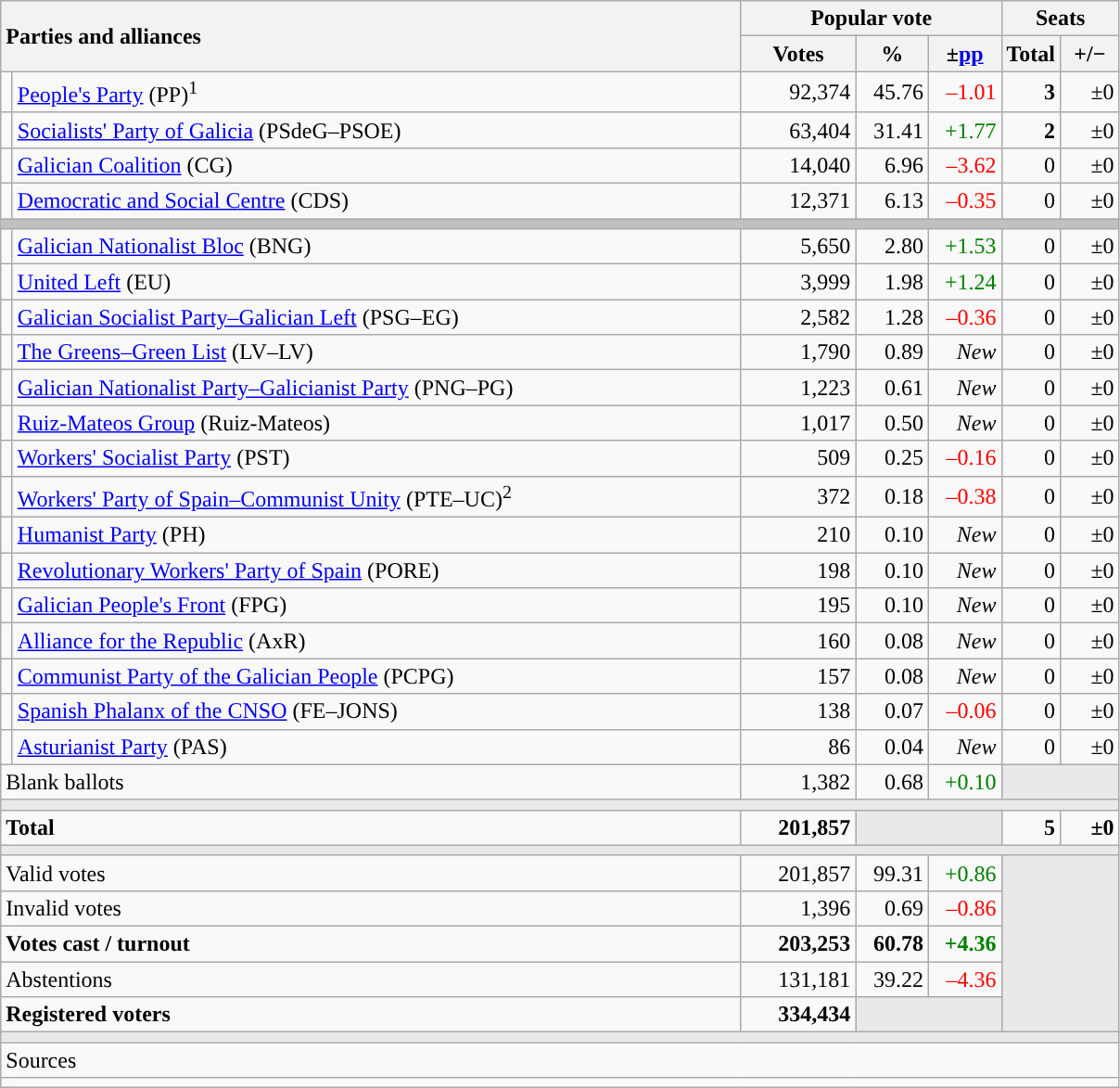<table class="wikitable" style="text-align:right;">
<tr>
<th style="text-align:left;" rowspan="2" colspan="2" width="525">Parties and alliances</th>
<th colspan="3">Popular vote</th>
<th colspan="2">Seats</th>
</tr>
<tr>
<th width="75">Votes</th>
<th width="45">%</th>
<th width="45">±<a href='#'>pp</a></th>
<th width="35">Total</th>
<th width="35">+/−</th>
</tr>
<tr>
<td width="1" style="color:inherit;background:"></td>
<td align="left"><a href='#'>People's Party</a> (PP)<sup>1</sup></td>
<td>92,374</td>
<td>45.76</td>
<td style="color:red;">–1.01</td>
<td><strong>3</strong></td>
<td>±0</td>
</tr>
<tr>
<td style="color:inherit;background:"></td>
<td align="left"><a href='#'>Socialists' Party of Galicia</a> (PSdeG–PSOE)</td>
<td>63,404</td>
<td>31.41</td>
<td style="color:green;">+1.77</td>
<td><strong>2</strong></td>
<td>±0</td>
</tr>
<tr>
<td style="color:inherit;background:"></td>
<td align="left"><a href='#'>Galician Coalition</a> (CG)</td>
<td>14,040</td>
<td>6.96</td>
<td style="color:red;">–3.62</td>
<td>0</td>
<td>±0</td>
</tr>
<tr>
<td style="color:inherit;background:"></td>
<td align="left"><a href='#'>Democratic and Social Centre</a> (CDS)</td>
<td>12,371</td>
<td>6.13</td>
<td style="color:red;">–0.35</td>
<td>0</td>
<td>±0</td>
</tr>
<tr>
<td colspan="7" bgcolor="#C0C0C0"></td>
</tr>
<tr>
<td style="color:inherit;background:"></td>
<td align="left"><a href='#'>Galician Nationalist Bloc</a> (BNG)</td>
<td>5,650</td>
<td>2.80</td>
<td style="color:green;">+1.53</td>
<td>0</td>
<td>±0</td>
</tr>
<tr>
<td style="color:inherit;background:"></td>
<td align="left"><a href='#'>United Left</a> (EU)</td>
<td>3,999</td>
<td>1.98</td>
<td style="color:green;">+1.24</td>
<td>0</td>
<td>±0</td>
</tr>
<tr>
<td style="color:inherit;background:"></td>
<td align="left"><a href='#'>Galician Socialist Party–Galician Left</a> (PSG–EG)</td>
<td>2,582</td>
<td>1.28</td>
<td style="color:red;">–0.36</td>
<td>0</td>
<td>±0</td>
</tr>
<tr>
<td style="color:inherit;background:"></td>
<td align="left"><a href='#'>The Greens–Green List</a> (LV–LV)</td>
<td>1,790</td>
<td>0.89</td>
<td><em>New</em></td>
<td>0</td>
<td>±0</td>
</tr>
<tr>
<td style="color:inherit;background:"></td>
<td align="left"><a href='#'>Galician Nationalist Party–Galicianist Party</a> (PNG–PG)</td>
<td>1,223</td>
<td>0.61</td>
<td><em>New</em></td>
<td>0</td>
<td>±0</td>
</tr>
<tr>
<td style="color:inherit;background:"></td>
<td align="left"><a href='#'>Ruiz-Mateos Group</a> (Ruiz-Mateos)</td>
<td>1,017</td>
<td>0.50</td>
<td><em>New</em></td>
<td>0</td>
<td>±0</td>
</tr>
<tr>
<td style="color:inherit;background:"></td>
<td align="left"><a href='#'>Workers' Socialist Party</a> (PST)</td>
<td>509</td>
<td>0.25</td>
<td style="color:red;">–0.16</td>
<td>0</td>
<td>±0</td>
</tr>
<tr>
<td style="color:inherit;background:"></td>
<td align="left"><a href='#'>Workers' Party of Spain–Communist Unity</a> (PTE–UC)<sup>2</sup></td>
<td>372</td>
<td>0.18</td>
<td style="color:red;">–0.38</td>
<td>0</td>
<td>±0</td>
</tr>
<tr>
<td style="color:inherit;background:"></td>
<td align="left"><a href='#'>Humanist Party</a> (PH)</td>
<td>210</td>
<td>0.10</td>
<td><em>New</em></td>
<td>0</td>
<td>±0</td>
</tr>
<tr>
<td style="color:inherit;background:"></td>
<td align="left"><a href='#'>Revolutionary Workers' Party of Spain</a> (PORE)</td>
<td>198</td>
<td>0.10</td>
<td><em>New</em></td>
<td>0</td>
<td>±0</td>
</tr>
<tr>
<td style="color:inherit;background:"></td>
<td align="left"><a href='#'>Galician People's Front</a> (FPG)</td>
<td>195</td>
<td>0.10</td>
<td><em>New</em></td>
<td>0</td>
<td>±0</td>
</tr>
<tr>
<td style="color:inherit;background:"></td>
<td align="left"><a href='#'>Alliance for the Republic</a> (AxR)</td>
<td>160</td>
<td>0.08</td>
<td><em>New</em></td>
<td>0</td>
<td>±0</td>
</tr>
<tr>
<td style="color:inherit;background:"></td>
<td align="left"><a href='#'>Communist Party of the Galician People</a> (PCPG)</td>
<td>157</td>
<td>0.08</td>
<td><em>New</em></td>
<td>0</td>
<td>±0</td>
</tr>
<tr>
<td style="color:inherit;background:"></td>
<td align="left"><a href='#'>Spanish Phalanx of the CNSO</a> (FE–JONS)</td>
<td>138</td>
<td>0.07</td>
<td style="color:red;">–0.06</td>
<td>0</td>
<td>±0</td>
</tr>
<tr>
<td style="color:inherit;background:"></td>
<td align="left"><a href='#'>Asturianist Party</a> (PAS)</td>
<td>86</td>
<td>0.04</td>
<td><em>New</em></td>
<td>0</td>
<td>±0</td>
</tr>
<tr>
<td align="left" colspan="2">Blank ballots</td>
<td>1,382</td>
<td>0.68</td>
<td style="color:green;">+0.10</td>
<td bgcolor="#E9E9E9" colspan="2"></td>
</tr>
<tr>
<td colspan="7" bgcolor="#E9E9E9"></td>
</tr>
<tr style="font-weight:bold;">
<td align="left" colspan="2">Total</td>
<td>201,857</td>
<td bgcolor="#E9E9E9" colspan="2"></td>
<td>5</td>
<td>±0</td>
</tr>
<tr>
<td colspan="7" bgcolor="#E9E9E9"></td>
</tr>
<tr>
<td align="left" colspan="2">Valid votes</td>
<td>201,857</td>
<td>99.31</td>
<td style="color:green;">+0.86</td>
<td bgcolor="#E9E9E9" colspan="2" rowspan="5"></td>
</tr>
<tr>
<td align="left" colspan="2">Invalid votes</td>
<td>1,396</td>
<td>0.69</td>
<td style="color:red;">–0.86</td>
</tr>
<tr style="font-weight:bold;">
<td align="left" colspan="2">Votes cast / turnout</td>
<td>203,253</td>
<td>60.78</td>
<td style="color:green;">+4.36</td>
</tr>
<tr>
<td align="left" colspan="2">Abstentions</td>
<td>131,181</td>
<td>39.22</td>
<td style="color:red;">–4.36</td>
</tr>
<tr style="font-weight:bold;">
<td align="left" colspan="2">Registered voters</td>
<td>334,434</td>
<td bgcolor="#E9E9E9" colspan="2"></td>
</tr>
<tr>
<td colspan="7" bgcolor="#E9E9E9"></td>
</tr>
<tr>
<td align="left" colspan="7">Sources</td>
</tr>
<tr>
<td colspan="7" style="text-align:left; max-width:790px;"></td>
</tr>
</table>
